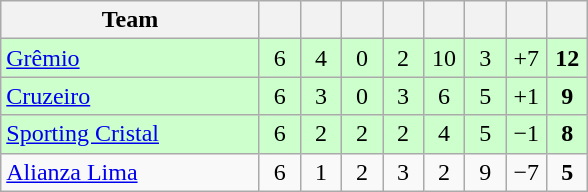<table class="wikitable" align="left" style="text-align:center">
<tr>
<th width=165>Team</th>
<th width=20></th>
<th width=20></th>
<th width=20></th>
<th width=20></th>
<th width=20></th>
<th width=20></th>
<th width=20></th>
<th width=20></th>
</tr>
<tr bgcolor=#CCFFCC>
<td align=left> <a href='#'>Grêmio</a></td>
<td>6</td>
<td>4</td>
<td>0</td>
<td>2</td>
<td>10</td>
<td>3</td>
<td>+7</td>
<td><strong>12</strong></td>
</tr>
<tr bgcolor=#CCFFCC>
<td align=left> <a href='#'>Cruzeiro</a></td>
<td>6</td>
<td>3</td>
<td>0</td>
<td>3</td>
<td>6</td>
<td>5</td>
<td>+1</td>
<td><strong>9</strong></td>
</tr>
<tr bgcolor=#CCFFCC>
<td align=left> <a href='#'>Sporting Cristal</a></td>
<td>6</td>
<td>2</td>
<td>2</td>
<td>2</td>
<td>4</td>
<td>5</td>
<td>−1</td>
<td><strong>8</strong></td>
</tr>
<tr>
<td align=left> <a href='#'>Alianza Lima</a></td>
<td>6</td>
<td>1</td>
<td>2</td>
<td>3</td>
<td>2</td>
<td>9</td>
<td>−7</td>
<td><strong>5</strong></td>
</tr>
</table>
